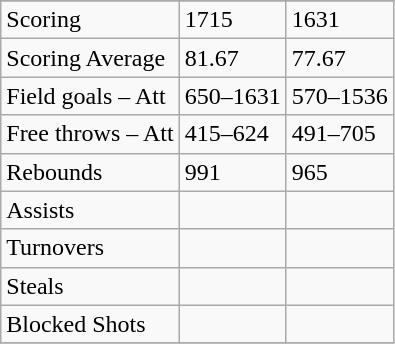<table class="wikitable">
<tr>
</tr>
<tr>
<td>Scoring</td>
<td>1715</td>
<td>1631</td>
</tr>
<tr>
<td>Scoring Average</td>
<td>81.67</td>
<td>77.67</td>
</tr>
<tr>
<td>Field goals – Att</td>
<td>650–1631</td>
<td>570–1536</td>
</tr>
<tr>
<td>Free throws – Att</td>
<td>415–624</td>
<td>491–705</td>
</tr>
<tr>
<td>Rebounds</td>
<td>991</td>
<td>965</td>
</tr>
<tr>
<td>Assists</td>
<td></td>
<td></td>
</tr>
<tr>
<td>Turnovers</td>
<td></td>
<td></td>
</tr>
<tr>
<td>Steals</td>
<td></td>
<td></td>
</tr>
<tr>
<td>Blocked Shots</td>
<td></td>
<td></td>
</tr>
<tr>
</tr>
</table>
